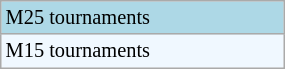<table class="wikitable" style="font-size:85%; width:15%;">
<tr style="background:lightblue;">
<td>M25 tournaments</td>
</tr>
<tr style="background:#f0f8ff;">
<td>M15 tournaments</td>
</tr>
</table>
